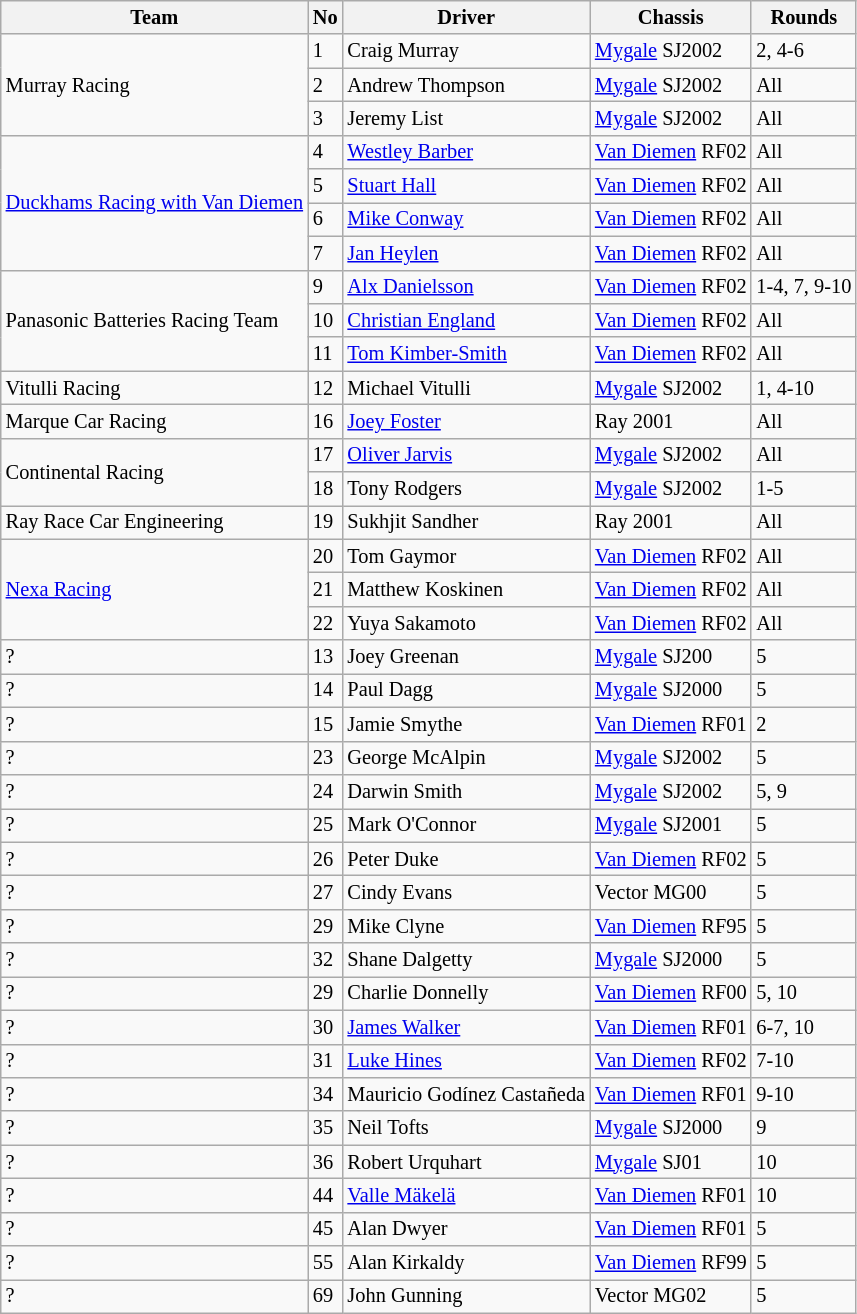<table class="wikitable" style="font-size: 85%;">
<tr>
<th>Team</th>
<th>No</th>
<th>Driver</th>
<th>Chassis</th>
<th>Rounds</th>
</tr>
<tr>
<td rowspan=3> Murray Racing</td>
<td>1</td>
<td> Craig Murray</td>
<td><a href='#'>Mygale</a> SJ2002</td>
<td>2, 4-6</td>
</tr>
<tr>
<td>2</td>
<td> Andrew Thompson</td>
<td><a href='#'>Mygale</a> SJ2002</td>
<td>All</td>
</tr>
<tr>
<td>3</td>
<td> Jeremy List</td>
<td><a href='#'>Mygale</a> SJ2002</td>
<td>All</td>
</tr>
<tr>
<td rowspan=4> <a href='#'>Duckhams Racing with Van Diemen</a></td>
<td>4</td>
<td> <a href='#'>Westley Barber</a></td>
<td><a href='#'>Van Diemen</a> RF02</td>
<td>All</td>
</tr>
<tr>
<td>5</td>
<td> <a href='#'>Stuart Hall</a></td>
<td><a href='#'>Van Diemen</a> RF02</td>
<td>All</td>
</tr>
<tr>
<td>6</td>
<td> <a href='#'>Mike Conway</a></td>
<td><a href='#'>Van Diemen</a> RF02</td>
<td>All</td>
</tr>
<tr>
<td>7</td>
<td> <a href='#'>Jan Heylen</a></td>
<td><a href='#'>Van Diemen</a> RF02</td>
<td>All</td>
</tr>
<tr>
<td rowspan=3> Panasonic Batteries Racing Team</td>
<td>9</td>
<td> <a href='#'>Alx Danielsson</a></td>
<td><a href='#'>Van Diemen</a> RF02</td>
<td>1-4, 7, 9-10</td>
</tr>
<tr>
<td>10</td>
<td> <a href='#'>Christian England</a></td>
<td><a href='#'>Van Diemen</a> RF02</td>
<td>All</td>
</tr>
<tr>
<td>11</td>
<td> <a href='#'>Tom Kimber-Smith</a></td>
<td><a href='#'>Van Diemen</a> RF02</td>
<td>All</td>
</tr>
<tr>
<td rowspan=1> Vitulli Racing</td>
<td>12</td>
<td> Michael Vitulli</td>
<td><a href='#'>Mygale</a> SJ2002</td>
<td>1, 4-10</td>
</tr>
<tr>
<td rowspan=1> Marque Car Racing</td>
<td>16</td>
<td> <a href='#'>Joey Foster</a></td>
<td>Ray 2001</td>
<td>All</td>
</tr>
<tr>
<td rowspan=2> Continental Racing</td>
<td>17</td>
<td> <a href='#'>Oliver Jarvis</a></td>
<td><a href='#'>Mygale</a> SJ2002</td>
<td>All</td>
</tr>
<tr>
<td>18</td>
<td> Tony Rodgers</td>
<td><a href='#'>Mygale</a> SJ2002</td>
<td>1-5</td>
</tr>
<tr>
<td rowspan=1> Ray Race Car Engineering</td>
<td>19</td>
<td> Sukhjit Sandher</td>
<td>Ray 2001</td>
<td>All</td>
</tr>
<tr>
<td rowspan=3> <a href='#'>Nexa Racing</a></td>
<td>20</td>
<td> Tom Gaymor</td>
<td><a href='#'>Van Diemen</a> RF02</td>
<td>All</td>
</tr>
<tr>
<td>21</td>
<td> Matthew Koskinen</td>
<td><a href='#'>Van Diemen</a> RF02</td>
<td>All</td>
</tr>
<tr>
<td>22</td>
<td> Yuya Sakamoto</td>
<td><a href='#'>Van Diemen</a> RF02</td>
<td>All</td>
</tr>
<tr>
<td rowspan=1>?</td>
<td>13</td>
<td> Joey Greenan</td>
<td><a href='#'>Mygale</a> SJ200</td>
<td>5</td>
</tr>
<tr>
<td rowspan=1>?</td>
<td>14</td>
<td> Paul Dagg</td>
<td><a href='#'>Mygale</a> SJ2000</td>
<td>5</td>
</tr>
<tr>
<td rowspan=1>?</td>
<td>15</td>
<td> Jamie Smythe</td>
<td><a href='#'>Van Diemen</a> RF01</td>
<td>2</td>
</tr>
<tr>
<td rowspan=1>?</td>
<td>23</td>
<td> George McAlpin</td>
<td><a href='#'>Mygale</a> SJ2002</td>
<td>5</td>
</tr>
<tr>
<td rowspan=1>?</td>
<td>24</td>
<td> Darwin Smith</td>
<td><a href='#'>Mygale</a> SJ2002</td>
<td>5, 9</td>
</tr>
<tr>
<td rowspan=1>?</td>
<td>25</td>
<td> Mark O'Connor</td>
<td><a href='#'>Mygale</a> SJ2001</td>
<td>5</td>
</tr>
<tr>
<td rowspan=1>?</td>
<td>26</td>
<td> Peter Duke</td>
<td><a href='#'>Van Diemen</a> RF02</td>
<td>5</td>
</tr>
<tr>
<td rowspan=1>?</td>
<td>27</td>
<td> Cindy Evans</td>
<td>Vector MG00</td>
<td>5</td>
</tr>
<tr>
<td rowspan=1>?</td>
<td>29</td>
<td> Mike Clyne</td>
<td><a href='#'>Van Diemen</a> RF95</td>
<td>5</td>
</tr>
<tr>
<td rowspan=1>?</td>
<td>32</td>
<td> Shane Dalgetty</td>
<td><a href='#'>Mygale</a> SJ2000</td>
<td>5</td>
</tr>
<tr>
<td rowspan=1>?</td>
<td>29</td>
<td> Charlie Donnelly</td>
<td><a href='#'>Van Diemen</a> RF00</td>
<td>5, 10</td>
</tr>
<tr>
<td rowspan=1>?</td>
<td>30</td>
<td> <a href='#'>James Walker</a></td>
<td><a href='#'>Van Diemen</a> RF01</td>
<td>6-7, 10</td>
</tr>
<tr>
<td rowspan=1>?</td>
<td>31</td>
<td> <a href='#'>Luke Hines</a></td>
<td><a href='#'>Van Diemen</a> RF02</td>
<td>7-10</td>
</tr>
<tr>
<td rowspan=1>?</td>
<td>34</td>
<td> Mauricio Godínez Castañeda</td>
<td><a href='#'>Van Diemen</a> RF01</td>
<td>9-10</td>
</tr>
<tr>
<td rowspan=1>?</td>
<td>35</td>
<td> Neil Tofts</td>
<td><a href='#'>Mygale</a> SJ2000</td>
<td>9</td>
</tr>
<tr>
<td rowspan=1>?</td>
<td>36</td>
<td> Robert Urquhart</td>
<td><a href='#'>Mygale</a> SJ01</td>
<td>10</td>
</tr>
<tr>
<td rowspan=1>?</td>
<td>44</td>
<td> <a href='#'>Valle Mäkelä</a></td>
<td><a href='#'>Van Diemen</a> RF01</td>
<td>10</td>
</tr>
<tr>
<td rowspan=1>?</td>
<td>45</td>
<td> Alan Dwyer</td>
<td><a href='#'>Van Diemen</a> RF01</td>
<td>5</td>
</tr>
<tr>
<td rowspan=1>?</td>
<td>55</td>
<td> Alan Kirkaldy</td>
<td><a href='#'>Van Diemen</a> RF99</td>
<td>5</td>
</tr>
<tr>
<td rowspan=1>?</td>
<td>69</td>
<td> John Gunning</td>
<td>Vector MG02</td>
<td>5</td>
</tr>
</table>
